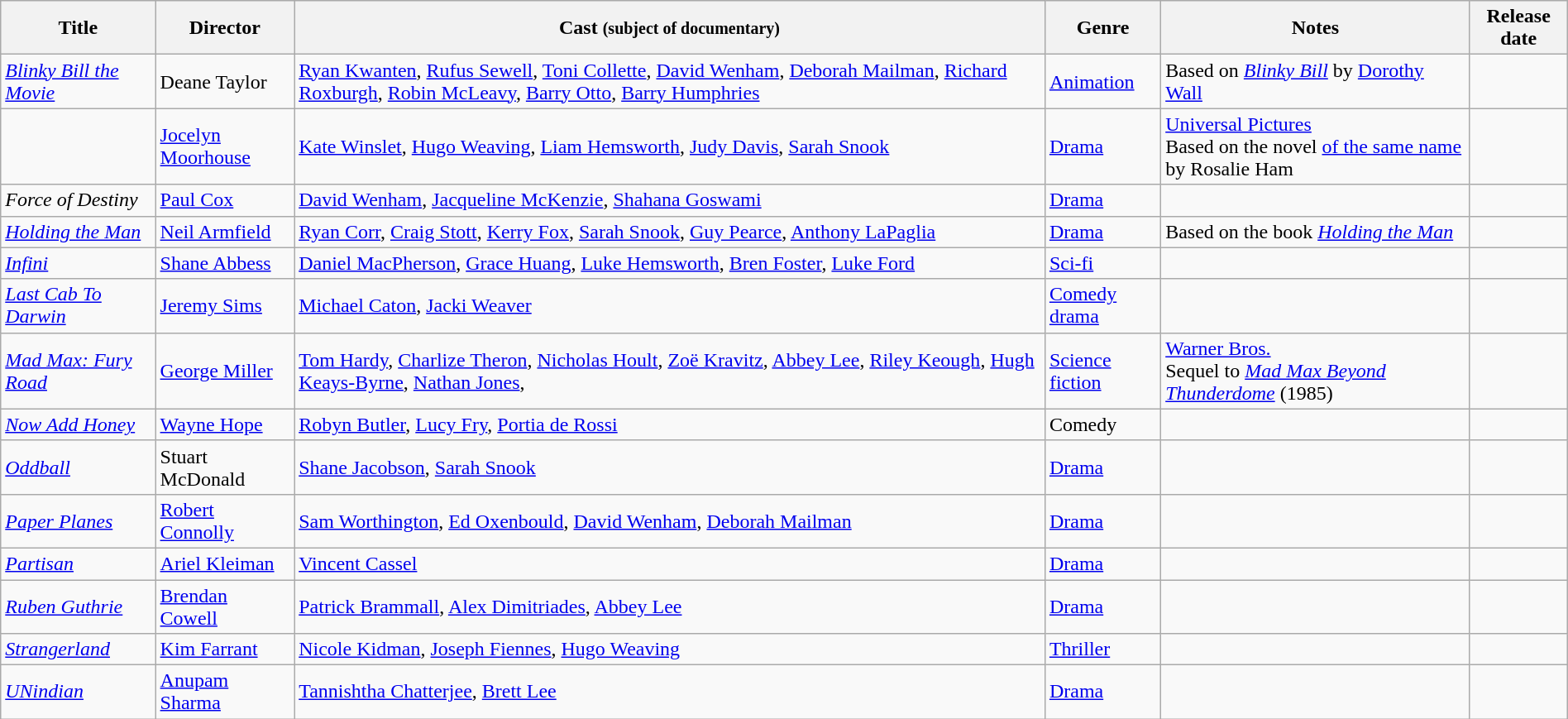<table class="wikitable sortable" style="width:100%;">
<tr>
<th>Title</th>
<th>Director</th>
<th>Cast <small>(subject of documentary)</small></th>
<th>Genre</th>
<th>Notes</th>
<th>Release date</th>
</tr>
<tr>
<td><span></span> <em><a href='#'>Blinky Bill the Movie</a></em></td>
<td>Deane Taylor</td>
<td><a href='#'>Ryan Kwanten</a>, <a href='#'>Rufus Sewell</a>, <a href='#'>Toni Collette</a>, <a href='#'>David Wenham</a>, <a href='#'>Deborah Mailman</a>, <a href='#'>Richard Roxburgh</a>, <a href='#'>Robin McLeavy</a>, <a href='#'>Barry Otto</a>, <a href='#'>Barry Humphries</a></td>
<td><a href='#'>Animation</a></td>
<td>Based on <em><a href='#'>Blinky Bill</a></em> by <a href='#'>Dorothy Wall</a></td>
<td></td>
</tr>
<tr>
<td><span></span> <em></em></td>
<td><a href='#'>Jocelyn Moorhouse</a></td>
<td><a href='#'>Kate Winslet</a>, <a href='#'>Hugo Weaving</a>, <a href='#'>Liam Hemsworth</a>, <a href='#'>Judy Davis</a>, <a href='#'>Sarah Snook</a></td>
<td><a href='#'>Drama</a></td>
<td><a href='#'>Universal Pictures</a><br>Based on the novel <a href='#'>of the same name</a> by Rosalie Ham</td>
<td></td>
</tr>
<tr>
<td><span></span> <em>Force of Destiny</em></td>
<td><a href='#'>Paul Cox</a></td>
<td><a href='#'>David Wenham</a>, <a href='#'>Jacqueline McKenzie</a>, <a href='#'>Shahana Goswami</a></td>
<td><a href='#'>Drama</a></td>
<td></td>
<td></td>
</tr>
<tr>
<td><span></span> <em><a href='#'>Holding the Man</a></em></td>
<td><a href='#'>Neil Armfield</a></td>
<td><a href='#'>Ryan Corr</a>, <a href='#'>Craig Stott</a>, <a href='#'>Kerry Fox</a>, <a href='#'>Sarah Snook</a>, <a href='#'>Guy Pearce</a>, <a href='#'>Anthony LaPaglia</a></td>
<td><a href='#'>Drama</a></td>
<td>Based on the book <em><a href='#'>Holding the Man</a></em></td>
<td></td>
</tr>
<tr>
<td><span></span> <em><a href='#'>Infini</a></em></td>
<td><a href='#'>Shane Abbess</a></td>
<td><a href='#'>Daniel MacPherson</a>, <a href='#'>Grace Huang</a>, <a href='#'>Luke Hemsworth</a>, <a href='#'>Bren Foster</a>, <a href='#'>Luke Ford</a></td>
<td><a href='#'>Sci-fi</a></td>
<td></td>
<td></td>
</tr>
<tr>
<td><span></span> <em><a href='#'>Last Cab To Darwin</a></em></td>
<td><a href='#'>Jeremy Sims</a></td>
<td><a href='#'>Michael Caton</a>, <a href='#'>Jacki Weaver</a></td>
<td><a href='#'>Comedy drama</a></td>
<td></td>
<td></td>
</tr>
<tr>
<td><span></span> <em><a href='#'>Mad Max: Fury Road</a></em></td>
<td><a href='#'>George Miller</a></td>
<td><a href='#'>Tom Hardy</a>, <a href='#'>Charlize Theron</a>, <a href='#'>Nicholas Hoult</a>, <a href='#'>Zoë Kravitz</a>, <a href='#'>Abbey Lee</a>, <a href='#'>Riley Keough</a>, <a href='#'>Hugh Keays-Byrne</a>, <a href='#'>Nathan Jones</a>, </td>
<td><a href='#'>Science fiction</a></td>
<td><a href='#'>Warner Bros.</a><br>Sequel to <em><a href='#'>Mad Max Beyond Thunderdome</a></em> (1985)</td>
<td></td>
</tr>
<tr>
<td><span></span> <em><a href='#'>Now Add Honey</a></em></td>
<td><a href='#'>Wayne Hope</a></td>
<td><a href='#'>Robyn Butler</a>, <a href='#'>Lucy Fry</a>, <a href='#'>Portia de Rossi</a></td>
<td>Comedy</td>
<td></td>
<td></td>
</tr>
<tr>
<td><span></span> <em><a href='#'>Oddball</a></em></td>
<td>Stuart McDonald</td>
<td><a href='#'>Shane Jacobson</a>, <a href='#'>Sarah Snook</a></td>
<td><a href='#'>Drama</a></td>
<td></td>
<td></td>
</tr>
<tr>
<td><span></span> <em><a href='#'>Paper Planes</a></em></td>
<td><a href='#'>Robert Connolly</a></td>
<td><a href='#'>Sam Worthington</a>, <a href='#'>Ed Oxenbould</a>, <a href='#'>David Wenham</a>, <a href='#'>Deborah Mailman</a></td>
<td><a href='#'>Drama</a></td>
<td></td>
<td></td>
</tr>
<tr>
<td><span></span> <em><a href='#'>Partisan</a></em></td>
<td><a href='#'>Ariel Kleiman</a></td>
<td><a href='#'>Vincent Cassel</a></td>
<td><a href='#'>Drama</a></td>
<td></td>
<td></td>
</tr>
<tr>
<td><span></span> <em><a href='#'>Ruben Guthrie</a></em></td>
<td><a href='#'>Brendan Cowell</a></td>
<td><a href='#'>Patrick Brammall</a>, <a href='#'>Alex Dimitriades</a>, <a href='#'>Abbey Lee</a></td>
<td><a href='#'>Drama</a></td>
<td></td>
<td></td>
</tr>
<tr>
<td><span></span> <em><a href='#'>Strangerland</a></em></td>
<td><a href='#'>Kim Farrant</a></td>
<td><a href='#'>Nicole Kidman</a>, <a href='#'>Joseph Fiennes</a>, <a href='#'>Hugo Weaving</a></td>
<td><a href='#'>Thriller</a></td>
<td></td>
<td></td>
</tr>
<tr>
<td><span></span> <em><a href='#'>UNindian</a></em></td>
<td><a href='#'>Anupam Sharma</a></td>
<td><a href='#'>Tannishtha Chatterjee</a>, <a href='#'>Brett Lee</a></td>
<td><a href='#'>Drama</a></td>
<td></td>
<td></td>
</tr>
</table>
